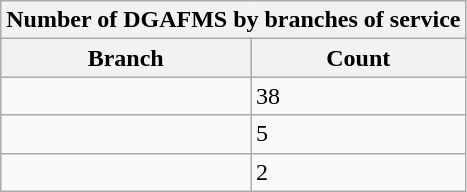<table class="wikitable">
<tr>
<th colspan="2">Number of DGAFMS by branches of service</th>
</tr>
<tr>
<th>Branch</th>
<th>Count</th>
</tr>
<tr>
<td></td>
<td>38</td>
</tr>
<tr>
<td></td>
<td>5</td>
</tr>
<tr>
<td></td>
<td>2</td>
</tr>
</table>
